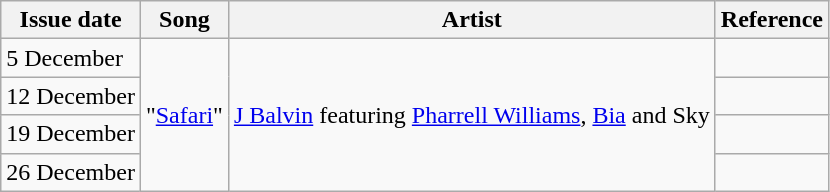<table class="wikitable">
<tr>
<th>Issue date</th>
<th>Song</th>
<th>Artist</th>
<th>Reference</th>
</tr>
<tr>
<td>5 December</td>
<td align="center" rowspan="4">"<a href='#'>Safari</a>"</td>
<td align="center" rowspan="4"><a href='#'>J Balvin</a> featuring <a href='#'>Pharrell Williams</a>, <a href='#'>Bia</a> and Sky</td>
<td align="center"></td>
</tr>
<tr>
<td>12 December</td>
<td align="center"></td>
</tr>
<tr>
<td>19 December</td>
<td align="center"></td>
</tr>
<tr>
<td>26 December</td>
<td align="center"></td>
</tr>
</table>
